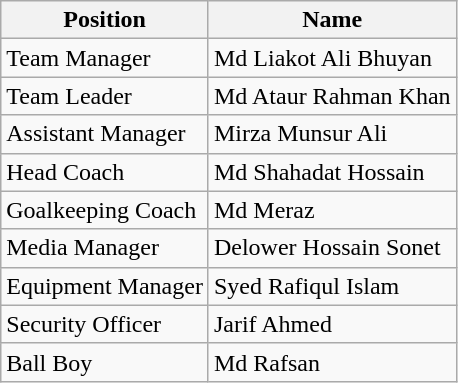<table class="wikitable">
<tr>
<th>Position</th>
<th>Name</th>
</tr>
<tr>
<td>Team Manager</td>
<td> Md Liakot Ali Bhuyan</td>
</tr>
<tr>
<td>Team Leader</td>
<td> Md Ataur Rahman Khan</td>
</tr>
<tr>
<td>Assistant Manager</td>
<td> Mirza Munsur Ali</td>
</tr>
<tr>
<td>Head Coach</td>
<td> Md Shahadat Hossain</td>
</tr>
<tr>
<td>Goalkeeping Coach</td>
<td> Md Meraz</td>
</tr>
<tr>
<td>Media Manager</td>
<td> Delower Hossain Sonet</td>
</tr>
<tr>
<td>Equipment Manager</td>
<td> Syed Rafiqul Islam</td>
</tr>
<tr>
<td>Security Officer</td>
<td> Jarif Ahmed</td>
</tr>
<tr>
<td>Ball Boy</td>
<td> Md Rafsan</td>
</tr>
</table>
